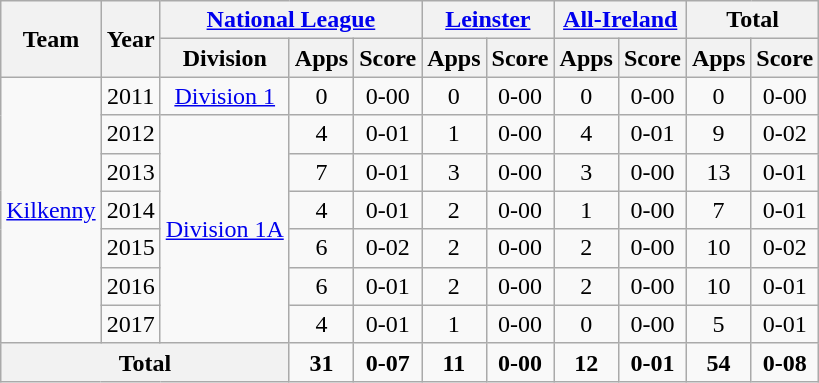<table class="wikitable" style="text-align:center">
<tr>
<th rowspan="2">Team</th>
<th rowspan="2">Year</th>
<th colspan="3"><a href='#'>National League</a></th>
<th colspan="2"><a href='#'>Leinster</a></th>
<th colspan="2"><a href='#'>All-Ireland</a></th>
<th colspan="2">Total</th>
</tr>
<tr>
<th>Division</th>
<th>Apps</th>
<th>Score</th>
<th>Apps</th>
<th>Score</th>
<th>Apps</th>
<th>Score</th>
<th>Apps</th>
<th>Score</th>
</tr>
<tr>
<td rowspan="7"><a href='#'>Kilkenny</a></td>
<td>2011</td>
<td rowspan="1"><a href='#'>Division 1</a></td>
<td>0</td>
<td>0-00</td>
<td>0</td>
<td>0-00</td>
<td>0</td>
<td>0-00</td>
<td>0</td>
<td>0-00</td>
</tr>
<tr>
<td>2012</td>
<td rowspan="6"><a href='#'>Division 1A</a></td>
<td>4</td>
<td>0-01</td>
<td>1</td>
<td>0-00</td>
<td>4</td>
<td>0-01</td>
<td>9</td>
<td>0-02</td>
</tr>
<tr>
<td>2013</td>
<td>7</td>
<td>0-01</td>
<td>3</td>
<td>0-00</td>
<td>3</td>
<td>0-00</td>
<td>13</td>
<td>0-01</td>
</tr>
<tr>
<td>2014</td>
<td>4</td>
<td>0-01</td>
<td>2</td>
<td>0-00</td>
<td>1</td>
<td>0-00</td>
<td>7</td>
<td>0-01</td>
</tr>
<tr>
<td>2015</td>
<td>6</td>
<td>0-02</td>
<td>2</td>
<td>0-00</td>
<td>2</td>
<td>0-00</td>
<td>10</td>
<td>0-02</td>
</tr>
<tr>
<td>2016</td>
<td>6</td>
<td>0-01</td>
<td>2</td>
<td>0-00</td>
<td>2</td>
<td>0-00</td>
<td>10</td>
<td>0-01</td>
</tr>
<tr>
<td>2017</td>
<td>4</td>
<td>0-01</td>
<td>1</td>
<td>0-00</td>
<td>0</td>
<td>0-00</td>
<td>5</td>
<td>0-01</td>
</tr>
<tr>
<th colspan="3">Total</th>
<td><strong>31</strong></td>
<td><strong>0-07</strong></td>
<td><strong>11</strong></td>
<td><strong>0-00</strong></td>
<td><strong>12</strong></td>
<td><strong>0-01</strong></td>
<td><strong>54</strong></td>
<td><strong>0-08</strong></td>
</tr>
</table>
